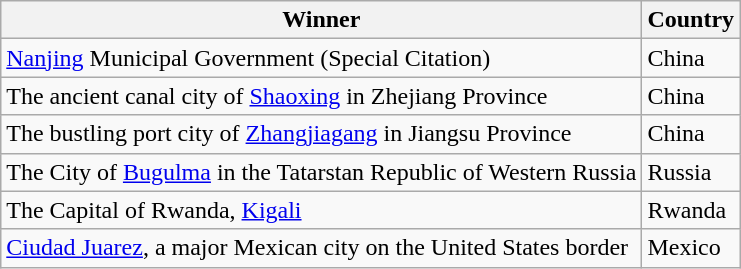<table class="wikitable">
<tr>
<th>Winner</th>
<th>Country</th>
</tr>
<tr>
<td><a href='#'>Nanjing</a> Municipal Government (Special Citation)</td>
<td>China</td>
</tr>
<tr>
<td>The ancient canal city of <a href='#'>Shaoxing</a> in Zhejiang Province</td>
<td>China</td>
</tr>
<tr>
<td>The bustling port city of <a href='#'>Zhangjiagang</a> in Jiangsu Province</td>
<td>China</td>
</tr>
<tr>
<td>The City of <a href='#'>Bugulma</a> in the Tatarstan Republic of Western Russia</td>
<td>Russia</td>
</tr>
<tr>
<td>The Capital of Rwanda, <a href='#'>Kigali</a></td>
<td>Rwanda</td>
</tr>
<tr>
<td><a href='#'>Ciudad Juarez</a>, a major Mexican city on the United States border</td>
<td>Mexico</td>
</tr>
</table>
